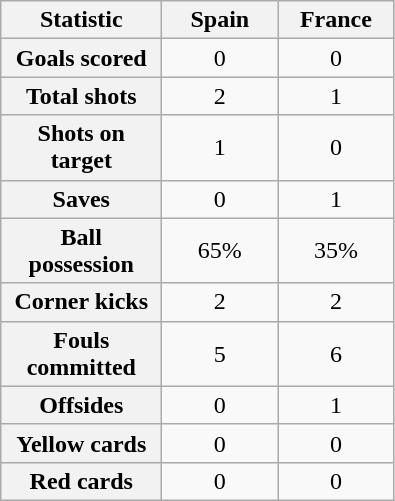<table class="wikitable plainrowheaders" style="text-align:center">
<tr>
<th scope="col" style="width:100px">Statistic</th>
<th scope="col" style="width:70px">Spain</th>
<th scope="col" style="width:70px">France</th>
</tr>
<tr>
<th scope=row>Goals scored</th>
<td>0</td>
<td>0</td>
</tr>
<tr>
<th scope=row>Total shots</th>
<td>2</td>
<td>1</td>
</tr>
<tr>
<th scope=row>Shots on target</th>
<td>1</td>
<td>0</td>
</tr>
<tr>
<th scope=row>Saves</th>
<td>0</td>
<td>1</td>
</tr>
<tr>
<th scope=row>Ball possession</th>
<td>65%</td>
<td>35%</td>
</tr>
<tr>
<th scope=row>Corner kicks</th>
<td>2</td>
<td>2</td>
</tr>
<tr>
<th scope=row>Fouls committed</th>
<td>5</td>
<td>6</td>
</tr>
<tr>
<th scope=row>Offsides</th>
<td>0</td>
<td>1</td>
</tr>
<tr>
<th scope=row>Yellow cards</th>
<td>0</td>
<td>0</td>
</tr>
<tr>
<th scope=row>Red cards</th>
<td>0</td>
<td>0</td>
</tr>
</table>
